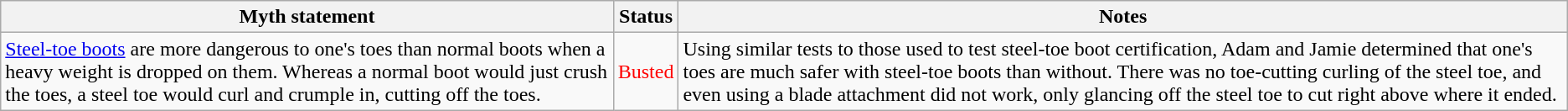<table class="wikitable plainrowheaders">
<tr>
<th>Myth statement</th>
<th>Status</th>
<th>Notes</th>
</tr>
<tr>
<td><a href='#'>Steel-toe boots</a> are more dangerous to one's toes than normal boots when a heavy weight is dropped on them. Whereas a normal boot would just crush the toes, a steel toe would curl and crumple in, cutting off the toes.</td>
<td style="color:red">Busted</td>
<td>Using similar tests to those used to test steel-toe boot certification, Adam and Jamie determined that one's toes are much safer with steel-toe boots than without. There was no toe-cutting curling of the steel toe, and even using a blade attachment did not work, only glancing off the steel toe to cut right above where it ended.</td>
</tr>
</table>
